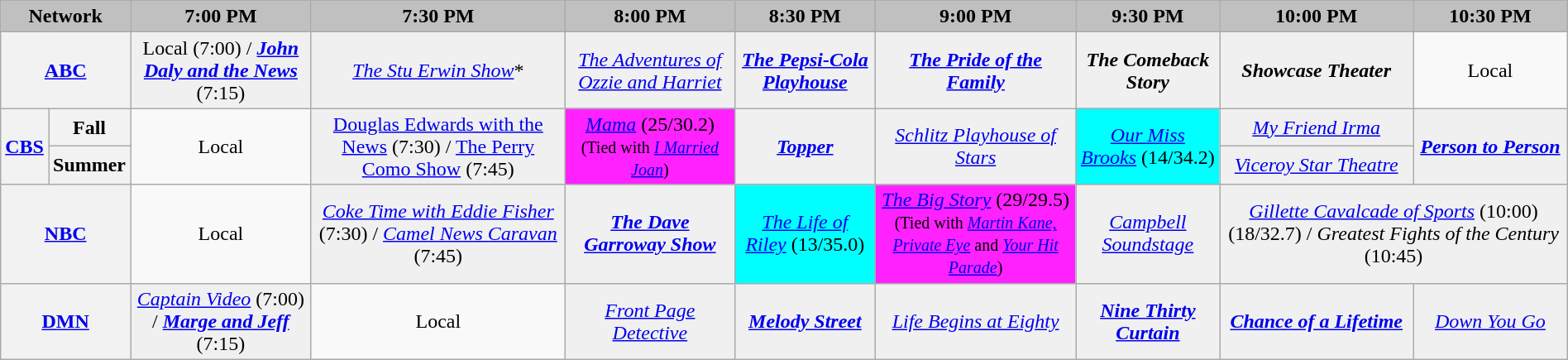<table class="wikitable" style="width:100%;margin-right:0;text-align:center">
<tr>
<th style="background-color:#C0C0C0;text-align:center" colspan=2>Network</th>
<th style="background-color:#C0C0C0;text-align:center">7:00 PM</th>
<th style="background-color:#C0C0C0;text-align:center">7:30 PM</th>
<th style="background-color:#C0C0C0;text-align:center">8:00 PM</th>
<th style="background-color:#C0C0C0;text-align:center">8:30 PM</th>
<th style="background-color:#C0C0C0;text-align:center">9:00 PM</th>
<th style="background-color:#C0C0C0;text-align:center">9:30 PM</th>
<th style="background-color:#C0C0C0;text-align:center">10:00 PM</th>
<th style="background-color:#C0C0C0;text-align:center">10:30 PM</th>
</tr>
<tr>
<th bgcolor="#C0C0C0" colspan=2><a href='#'>ABC</a></th>
<td bgcolor="#F0F0F0">Local (7:00) / <strong><em><a href='#'>John Daly and the News</a></em></strong> (7:15)</td>
<td bgcolor="#F0F0F0"><em><a href='#'>The Stu Erwin Show</a></em>*</td>
<td bgcolor="#F0F0F0"><em><a href='#'>The Adventures of Ozzie and Harriet</a></em></td>
<td bgcolor="#F0F0F0"><strong><em><a href='#'>The Pepsi-Cola Playhouse</a></em></strong></td>
<td bgcolor="#F0F0F0"><strong><em><a href='#'>The Pride of the Family</a></em></strong></td>
<td bgcolor="#F0F0F0"><strong><em>The Comeback Story</em></strong></td>
<td bgcolor="#F0F0F0"><strong><em>Showcase Theater</em></strong></td>
<td>Local</td>
</tr>
<tr>
<th bgcolor="#C0C0C0" rowspan=2><a href='#'>CBS</a></th>
<th>Fall</th>
<td rowspan=2>Local</td>
<td bgcolor="#F0F0F0" rowspan=2><a href='#'>Douglas Edwards with the News</a> (7:30) / <a href='#'>The Perry Como Show</a> (7:45)</td>
<td bgcolor="#FF22FF" rowspan=2><em><a href='#'>Mama</a></em> (25/30.2)<br><small>(Tied with <em><a href='#'>I Married Joan</a></em>)</small></td>
<td bgcolor="#F0F0F0" rowspan=2><strong><em><a href='#'>Topper</a></em></strong></td>
<td bgcolor="#F0F0F0" rowspan=2><em><a href='#'>Schlitz Playhouse of Stars</a></em></td>
<td bgcolor="#00FFFF" rowspan=2><em><a href='#'>Our Miss Brooks</a></em> (14/34.2)</td>
<td bgcolor="#F0F0F0"><em><a href='#'>My Friend Irma</a></em></td>
<td bgcolor="#F0F0F0" rowspan=2><strong><em><a href='#'>Person to Person</a></em></strong></td>
</tr>
<tr>
<th>Summer</th>
<td bgcolor="#F0F0F0"><em><a href='#'>Viceroy Star Theatre</a></em></td>
</tr>
<tr>
<th bgcolor="#C0C0C0" colspan=2><a href='#'>NBC</a></th>
<td>Local</td>
<td bgcolor="#F0F0F0"><em><a href='#'>Coke Time with Eddie Fisher</a></em> (7:30) / <em><a href='#'>Camel News Caravan</a></em> (7:45)</td>
<td bgcolor="#F0F0F0"><strong><em><a href='#'>The Dave Garroway Show</a></em></strong></td>
<td bgcolor="#00FFFF"><em><a href='#'>The Life of Riley</a></em> (13/35.0)</td>
<td bgcolor="#FF22FF"><em><a href='#'>The Big Story</a></em> (29/29.5)<br><small>(Tied with <em><a href='#'>Martin Kane, Private Eye</a></em> and <em><a href='#'>Your Hit Parade</a></em>)</small></td>
<td bgcolor="#F0F0F0"><em><a href='#'>Campbell Soundstage</a></em></td>
<td colspan="2" bgcolor="#F0F0F0"><span><em><a href='#'>Gillette Cavalcade of Sports</a></em> (10:00) (18/32.7)</span> / <em>Greatest Fights of the Century</em> (10:45)</td>
</tr>
<tr>
<th bgcolor="#C0C0C0" colspan=2><a href='#'>DMN</a></th>
<td bgcolor="#F0F0F0"><em><a href='#'>Captain Video</a></em> (7:00) / <strong><em><a href='#'>Marge and Jeff</a></em></strong> (7:15)</td>
<td>Local</td>
<td bgcolor="#F0F0F0"><em><a href='#'>Front Page Detective</a></em></td>
<td bgcolor="#F0F0F0"><strong><em><a href='#'>Melody Street</a></em></strong></td>
<td bgcolor="#F0F0F0"><em><a href='#'>Life Begins at Eighty</a></em></td>
<td bgcolor="#F0F0F0"><strong><em><a href='#'>Nine Thirty Curtain</a></em></strong></td>
<td bgcolor="#F0F0F0"><strong><em><a href='#'>Chance of a Lifetime</a></em></strong></td>
<td bgcolor="#F0F0F0"><em><a href='#'>Down You Go</a></em></td>
</tr>
</table>
